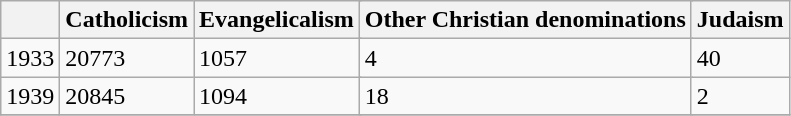<table class="wikitable">
<tr>
<th> </th>
<th colspan=2>Catholicism</th>
<th colspan=3>Evangelicalism</th>
<th colspan=4>Other Christian denominations</th>
<th colspan=5>Judaism</th>
</tr>
<tr>
<td>1933</td>
<td colspan=2>20773</td>
<td colspan=3>1057</td>
<td colspan=4>4</td>
<td colspan=5>40</td>
</tr>
<tr>
<td>1939</td>
<td colspan=2>20845</td>
<td colspan=3>1094</td>
<td colspan=4>18</td>
<td colspan=5>2</td>
</tr>
<tr>
</tr>
</table>
